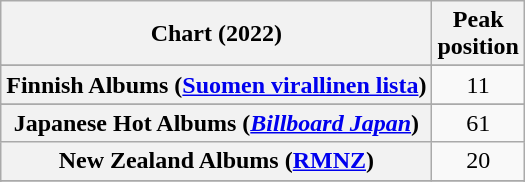<table class="wikitable sortable plainrowheaders" style="text-align:center">
<tr>
<th scope="col">Chart (2022)</th>
<th scope="col">Peak<br>position</th>
</tr>
<tr>
</tr>
<tr>
</tr>
<tr>
</tr>
<tr>
</tr>
<tr>
</tr>
<tr>
</tr>
<tr>
<th scope="row">Finnish Albums (<a href='#'>Suomen virallinen lista</a>)</th>
<td>11</td>
</tr>
<tr>
</tr>
<tr>
</tr>
<tr>
</tr>
<tr>
</tr>
<tr>
</tr>
<tr>
</tr>
<tr>
<th scope="row">Japanese Hot Albums (<em><a href='#'>Billboard Japan</a></em>)</th>
<td>61</td>
</tr>
<tr>
<th scope="row">New Zealand Albums (<a href='#'>RMNZ</a>)</th>
<td>20</td>
</tr>
<tr>
</tr>
<tr>
</tr>
<tr>
</tr>
<tr>
</tr>
<tr>
</tr>
<tr>
</tr>
<tr>
</tr>
<tr>
</tr>
<tr>
</tr>
<tr>
</tr>
<tr>
</tr>
<tr>
</tr>
</table>
